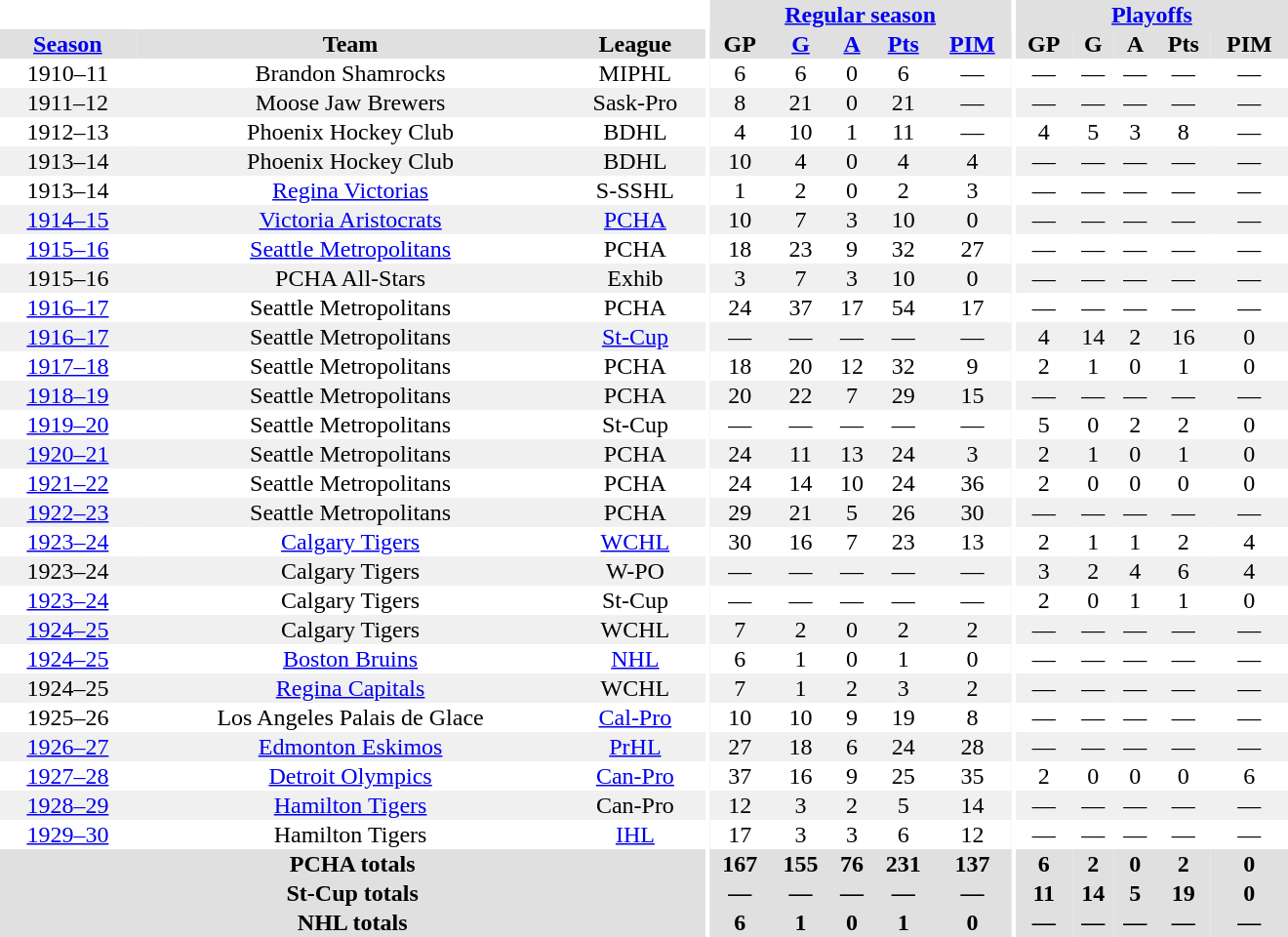<table border="0" cellpadding="1" cellspacing="0" style="text-align:center; width:55em">
<tr bgcolor="#e0e0e0">
<th colspan="3" bgcolor="#ffffff"></th>
<th rowspan="100" bgcolor="#ffffff"></th>
<th colspan="5"><a href='#'>Regular season</a></th>
<th rowspan="100" bgcolor="#ffffff"></th>
<th colspan="5"><a href='#'>Playoffs</a></th>
</tr>
<tr bgcolor="#e0e0e0">
<th><a href='#'>Season</a></th>
<th>Team</th>
<th>League</th>
<th>GP</th>
<th><a href='#'>G</a></th>
<th><a href='#'>A</a></th>
<th><a href='#'>Pts</a></th>
<th><a href='#'>PIM</a></th>
<th>GP</th>
<th>G</th>
<th>A</th>
<th>Pts</th>
<th>PIM</th>
</tr>
<tr>
<td>1910–11</td>
<td>Brandon Shamrocks</td>
<td>MIPHL</td>
<td>6</td>
<td>6</td>
<td>0</td>
<td>6</td>
<td>—</td>
<td>—</td>
<td>—</td>
<td>—</td>
<td>—</td>
<td>—</td>
</tr>
<tr bgcolor="#f0f0f0">
<td>1911–12</td>
<td>Moose Jaw Brewers</td>
<td>Sask-Pro</td>
<td>8</td>
<td>21</td>
<td>0</td>
<td>21</td>
<td>—</td>
<td>—</td>
<td>—</td>
<td>—</td>
<td>—</td>
<td>—</td>
</tr>
<tr>
<td>1912–13</td>
<td>Phoenix Hockey Club</td>
<td>BDHL</td>
<td>4</td>
<td>10</td>
<td>1</td>
<td>11</td>
<td>—</td>
<td>4</td>
<td>5</td>
<td>3</td>
<td>8</td>
<td>—</td>
</tr>
<tr bgcolor="#f0f0f0">
<td>1913–14</td>
<td>Phoenix Hockey Club</td>
<td>BDHL</td>
<td>10</td>
<td>4</td>
<td>0</td>
<td>4</td>
<td>4</td>
<td>—</td>
<td>—</td>
<td>—</td>
<td>—</td>
<td>—</td>
</tr>
<tr>
<td>1913–14</td>
<td><a href='#'>Regina Victorias</a></td>
<td>S-SSHL</td>
<td>1</td>
<td>2</td>
<td>0</td>
<td>2</td>
<td>3</td>
<td>—</td>
<td>—</td>
<td>—</td>
<td>—</td>
<td>—</td>
</tr>
<tr bgcolor="#f0f0f0">
<td><a href='#'>1914–15</a></td>
<td><a href='#'>Victoria Aristocrats</a></td>
<td><a href='#'>PCHA</a></td>
<td>10</td>
<td>7</td>
<td>3</td>
<td>10</td>
<td>0</td>
<td>—</td>
<td>—</td>
<td>—</td>
<td>—</td>
<td>—</td>
</tr>
<tr>
<td><a href='#'>1915–16</a></td>
<td><a href='#'>Seattle Metropolitans</a></td>
<td>PCHA</td>
<td>18</td>
<td>23</td>
<td>9</td>
<td>32</td>
<td>27</td>
<td>—</td>
<td>—</td>
<td>—</td>
<td>—</td>
<td>—</td>
</tr>
<tr bgcolor="#f0f0f0">
<td>1915–16</td>
<td>PCHA All-Stars</td>
<td>Exhib</td>
<td>3</td>
<td>7</td>
<td>3</td>
<td>10</td>
<td>0</td>
<td>—</td>
<td>—</td>
<td>—</td>
<td>—</td>
<td>—</td>
</tr>
<tr>
<td><a href='#'>1916–17</a></td>
<td>Seattle Metropolitans</td>
<td>PCHA</td>
<td>24</td>
<td>37</td>
<td>17</td>
<td>54</td>
<td>17</td>
<td>—</td>
<td>—</td>
<td>—</td>
<td>—</td>
<td>—</td>
</tr>
<tr bgcolor="#f0f0f0">
<td><a href='#'>1916–17</a></td>
<td>Seattle Metropolitans</td>
<td><a href='#'>St-Cup</a></td>
<td>—</td>
<td>—</td>
<td>—</td>
<td>—</td>
<td>—</td>
<td>4</td>
<td>14</td>
<td>2</td>
<td>16</td>
<td>0</td>
</tr>
<tr>
<td><a href='#'>1917–18</a></td>
<td>Seattle Metropolitans</td>
<td>PCHA</td>
<td>18</td>
<td>20</td>
<td>12</td>
<td>32</td>
<td>9</td>
<td>2</td>
<td>1</td>
<td>0</td>
<td>1</td>
<td>0</td>
</tr>
<tr bgcolor="#f0f0f0">
<td><a href='#'>1918–19</a></td>
<td>Seattle Metropolitans</td>
<td>PCHA</td>
<td>20</td>
<td>22</td>
<td>7</td>
<td>29</td>
<td>15</td>
<td>—</td>
<td>—</td>
<td>—</td>
<td>—</td>
<td>—</td>
</tr>
<tr>
<td><a href='#'>1919–20</a></td>
<td>Seattle Metropolitans</td>
<td>St-Cup</td>
<td>—</td>
<td>—</td>
<td>—</td>
<td>—</td>
<td>—</td>
<td>5</td>
<td>0</td>
<td>2</td>
<td>2</td>
<td>0</td>
</tr>
<tr bgcolor="#f0f0f0">
<td><a href='#'>1920–21</a></td>
<td>Seattle Metropolitans</td>
<td>PCHA</td>
<td>24</td>
<td>11</td>
<td>13</td>
<td>24</td>
<td>3</td>
<td>2</td>
<td>1</td>
<td>0</td>
<td>1</td>
<td>0</td>
</tr>
<tr>
<td><a href='#'>1921–22</a></td>
<td>Seattle Metropolitans</td>
<td>PCHA</td>
<td>24</td>
<td>14</td>
<td>10</td>
<td>24</td>
<td>36</td>
<td>2</td>
<td>0</td>
<td>0</td>
<td>0</td>
<td>0</td>
</tr>
<tr bgcolor="#f0f0f0">
<td><a href='#'>1922–23</a></td>
<td>Seattle Metropolitans</td>
<td>PCHA</td>
<td>29</td>
<td>21</td>
<td>5</td>
<td>26</td>
<td>30</td>
<td>—</td>
<td>—</td>
<td>—</td>
<td>—</td>
<td>—</td>
</tr>
<tr>
<td><a href='#'>1923–24</a></td>
<td><a href='#'>Calgary Tigers</a></td>
<td><a href='#'>WCHL</a></td>
<td>30</td>
<td>16</td>
<td>7</td>
<td>23</td>
<td>13</td>
<td>2</td>
<td>1</td>
<td>1</td>
<td>2</td>
<td>4</td>
</tr>
<tr bgcolor="#f0f0f0">
<td>1923–24</td>
<td>Calgary Tigers</td>
<td>W-PO</td>
<td>—</td>
<td>—</td>
<td>—</td>
<td>—</td>
<td>—</td>
<td>3</td>
<td>2</td>
<td>4</td>
<td>6</td>
<td>4</td>
</tr>
<tr>
<td><a href='#'>1923–24</a></td>
<td>Calgary Tigers</td>
<td>St-Cup</td>
<td>—</td>
<td>—</td>
<td>—</td>
<td>—</td>
<td>—</td>
<td>2</td>
<td>0</td>
<td>1</td>
<td>1</td>
<td>0</td>
</tr>
<tr bgcolor="#f0f0f0">
<td><a href='#'>1924–25</a></td>
<td>Calgary Tigers</td>
<td>WCHL</td>
<td>7</td>
<td>2</td>
<td>0</td>
<td>2</td>
<td>2</td>
<td>—</td>
<td>—</td>
<td>—</td>
<td>—</td>
<td>—</td>
</tr>
<tr>
<td><a href='#'>1924–25</a></td>
<td><a href='#'>Boston Bruins</a></td>
<td><a href='#'>NHL</a></td>
<td>6</td>
<td>1</td>
<td>0</td>
<td>1</td>
<td>0</td>
<td>—</td>
<td>—</td>
<td>—</td>
<td>—</td>
<td>—</td>
</tr>
<tr bgcolor="#f0f0f0">
<td>1924–25</td>
<td><a href='#'>Regina Capitals</a></td>
<td>WCHL</td>
<td>7</td>
<td>1</td>
<td>2</td>
<td>3</td>
<td>2</td>
<td>—</td>
<td>—</td>
<td>—</td>
<td>—</td>
<td>—</td>
</tr>
<tr>
<td>1925–26</td>
<td>Los Angeles Palais de Glace</td>
<td><a href='#'>Cal-Pro</a></td>
<td>10</td>
<td>10</td>
<td>9</td>
<td>19</td>
<td>8</td>
<td>—</td>
<td>—</td>
<td>—</td>
<td>—</td>
<td>—</td>
</tr>
<tr bgcolor="#f0f0f0">
<td><a href='#'>1926–27</a></td>
<td><a href='#'>Edmonton Eskimos</a></td>
<td><a href='#'>PrHL</a></td>
<td>27</td>
<td>18</td>
<td>6</td>
<td>24</td>
<td>28</td>
<td>—</td>
<td>—</td>
<td>—</td>
<td>—</td>
<td>—</td>
</tr>
<tr>
<td><a href='#'>1927–28</a></td>
<td><a href='#'>Detroit Olympics</a></td>
<td><a href='#'>Can-Pro</a></td>
<td>37</td>
<td>16</td>
<td>9</td>
<td>25</td>
<td>35</td>
<td>2</td>
<td>0</td>
<td>0</td>
<td>0</td>
<td>6</td>
</tr>
<tr bgcolor="#f0f0f0">
<td><a href='#'>1928–29</a></td>
<td><a href='#'>Hamilton Tigers</a></td>
<td>Can-Pro</td>
<td>12</td>
<td>3</td>
<td>2</td>
<td>5</td>
<td>14</td>
<td>—</td>
<td>—</td>
<td>—</td>
<td>—</td>
<td>—</td>
</tr>
<tr>
<td><a href='#'>1929–30</a></td>
<td>Hamilton Tigers</td>
<td><a href='#'>IHL</a></td>
<td>17</td>
<td>3</td>
<td>3</td>
<td>6</td>
<td>12</td>
<td>—</td>
<td>—</td>
<td>—</td>
<td>—</td>
<td>—</td>
</tr>
<tr bgcolor="#e0e0e0">
<th colspan="3">PCHA totals</th>
<th>167</th>
<th>155</th>
<th>76</th>
<th>231</th>
<th>137</th>
<th>6</th>
<th>2</th>
<th>0</th>
<th>2</th>
<th>0</th>
</tr>
<tr bgcolor="#e0e0e0">
<th colspan="3">St-Cup totals</th>
<th>—</th>
<th>—</th>
<th>—</th>
<th>—</th>
<th>—</th>
<th>11</th>
<th>14</th>
<th>5</th>
<th>19</th>
<th>0</th>
</tr>
<tr bgcolor="#e0e0e0">
<th colspan="3">NHL totals</th>
<th>6</th>
<th>1</th>
<th>0</th>
<th>1</th>
<th>0</th>
<th>—</th>
<th>—</th>
<th>—</th>
<th>—</th>
<th>—</th>
</tr>
</table>
